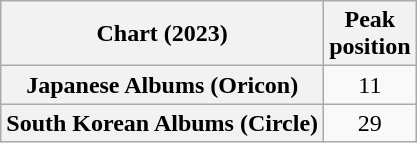<table class="wikitable plainrowheaders sortable" style="text-align:center">
<tr>
<th scope="col">Chart (2023)</th>
<th scope="col">Peak<br>position</th>
</tr>
<tr>
<th scope="row">Japanese Albums (Oricon)</th>
<td>11</td>
</tr>
<tr>
<th scope="row">South Korean Albums (Circle)</th>
<td>29</td>
</tr>
</table>
